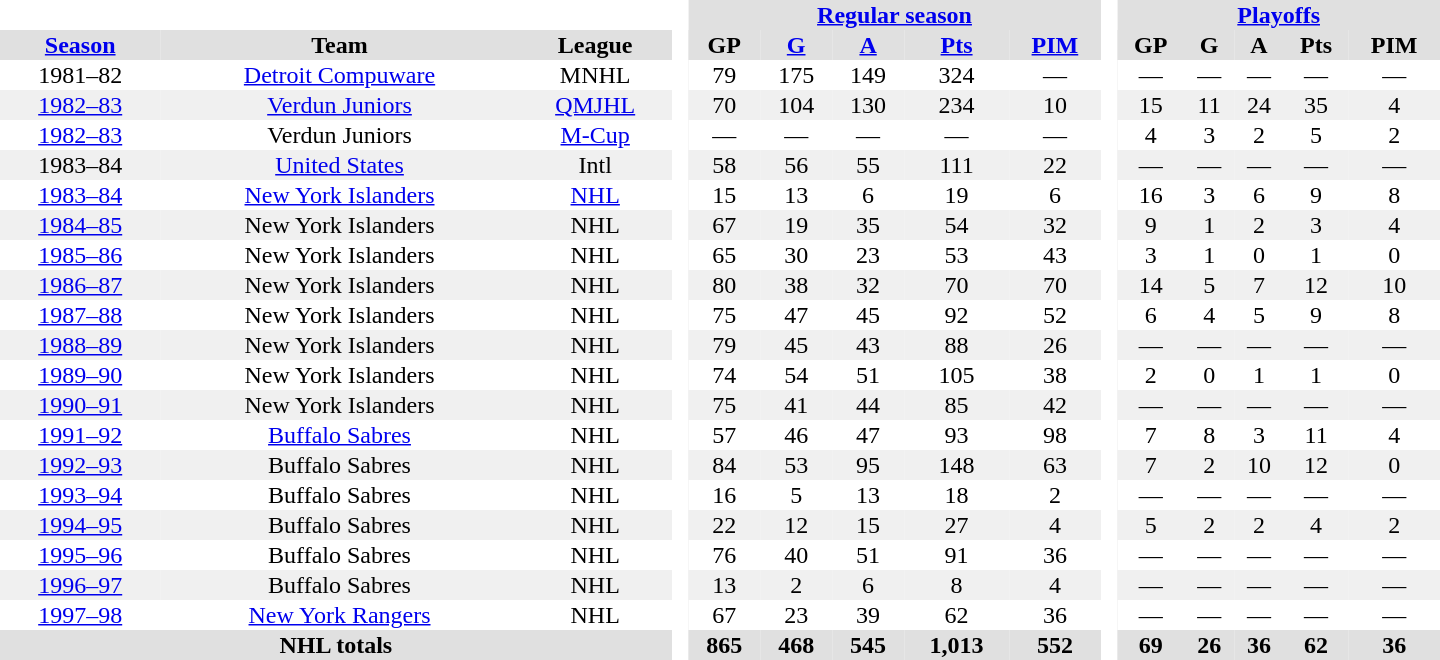<table border="0" cellpadding="1" cellspacing="0" style="text-align:center; width:60em">
<tr bgcolor="#e0e0e0">
<th colspan="3" bgcolor="#ffffff"> </th>
<th rowspan="99" bgcolor="#ffffff"> </th>
<th colspan="5"><a href='#'>Regular season</a></th>
<th rowspan="99" bgcolor="#ffffff"> </th>
<th colspan="5"><a href='#'>Playoffs</a></th>
</tr>
<tr bgcolor="#e0e0e0">
<th><a href='#'>Season</a></th>
<th>Team</th>
<th>League</th>
<th>GP</th>
<th><a href='#'>G</a></th>
<th><a href='#'>A</a></th>
<th><a href='#'>Pts</a></th>
<th><a href='#'>PIM</a></th>
<th>GP</th>
<th>G</th>
<th>A</th>
<th>Pts</th>
<th>PIM</th>
</tr>
<tr>
<td>1981–82</td>
<td><a href='#'>Detroit Compuware</a></td>
<td>MNHL</td>
<td>79</td>
<td>175</td>
<td>149</td>
<td>324</td>
<td>—</td>
<td>—</td>
<td>—</td>
<td>—</td>
<td>—</td>
<td>—</td>
</tr>
<tr style="background:#f0f0f0;">
<td><a href='#'>1982–83</a></td>
<td><a href='#'>Verdun Juniors</a></td>
<td><a href='#'>QMJHL</a></td>
<td>70</td>
<td>104</td>
<td>130</td>
<td>234</td>
<td>10</td>
<td>15</td>
<td>11</td>
<td>24</td>
<td>35</td>
<td>4</td>
</tr>
<tr>
<td><a href='#'>1982–83</a></td>
<td>Verdun Juniors</td>
<td><a href='#'>M-Cup</a></td>
<td>—</td>
<td>—</td>
<td>—</td>
<td>—</td>
<td>—</td>
<td>4</td>
<td>3</td>
<td>2</td>
<td>5</td>
<td>2</td>
</tr>
<tr style="background:#f0f0f0;">
<td>1983–84</td>
<td><a href='#'>United States</a></td>
<td>Intl</td>
<td>58</td>
<td>56</td>
<td>55</td>
<td>111</td>
<td>22</td>
<td>—</td>
<td>—</td>
<td>—</td>
<td>—</td>
<td>—</td>
</tr>
<tr>
<td><a href='#'>1983–84</a></td>
<td><a href='#'>New York Islanders</a></td>
<td><a href='#'>NHL</a></td>
<td>15</td>
<td>13</td>
<td>6</td>
<td>19</td>
<td>6</td>
<td>16</td>
<td>3</td>
<td>6</td>
<td>9</td>
<td>8</td>
</tr>
<tr style="background:#f0f0f0;">
<td><a href='#'>1984–85</a></td>
<td>New York Islanders</td>
<td>NHL</td>
<td>67</td>
<td>19</td>
<td>35</td>
<td>54</td>
<td>32</td>
<td>9</td>
<td>1</td>
<td>2</td>
<td>3</td>
<td>4</td>
</tr>
<tr>
<td><a href='#'>1985–86</a></td>
<td>New York Islanders</td>
<td>NHL</td>
<td>65</td>
<td>30</td>
<td>23</td>
<td>53</td>
<td>43</td>
<td>3</td>
<td>1</td>
<td>0</td>
<td>1</td>
<td>0</td>
</tr>
<tr style="background:#f0f0f0;">
<td><a href='#'>1986–87</a></td>
<td>New York Islanders</td>
<td>NHL</td>
<td>80</td>
<td>38</td>
<td>32</td>
<td>70</td>
<td>70</td>
<td>14</td>
<td>5</td>
<td>7</td>
<td>12</td>
<td>10</td>
</tr>
<tr>
<td><a href='#'>1987–88</a></td>
<td>New York Islanders</td>
<td>NHL</td>
<td>75</td>
<td>47</td>
<td>45</td>
<td>92</td>
<td>52</td>
<td>6</td>
<td>4</td>
<td>5</td>
<td>9</td>
<td>8</td>
</tr>
<tr style="background:#f0f0f0;">
<td><a href='#'>1988–89</a></td>
<td>New York Islanders</td>
<td>NHL</td>
<td>79</td>
<td>45</td>
<td>43</td>
<td>88</td>
<td>26</td>
<td>—</td>
<td>—</td>
<td>—</td>
<td>—</td>
<td>—</td>
</tr>
<tr>
<td><a href='#'>1989–90</a></td>
<td>New York Islanders</td>
<td>NHL</td>
<td>74</td>
<td>54</td>
<td>51</td>
<td>105</td>
<td>38</td>
<td>2</td>
<td>0</td>
<td>1</td>
<td>1</td>
<td>0</td>
</tr>
<tr style="background:#f0f0f0;">
<td><a href='#'>1990–91</a></td>
<td>New York Islanders</td>
<td>NHL</td>
<td>75</td>
<td>41</td>
<td>44</td>
<td>85</td>
<td>42</td>
<td>—</td>
<td>—</td>
<td>—</td>
<td>—</td>
<td>—</td>
</tr>
<tr>
<td><a href='#'>1991–92</a></td>
<td><a href='#'>Buffalo Sabres</a></td>
<td>NHL</td>
<td>57</td>
<td>46</td>
<td>47</td>
<td>93</td>
<td>98</td>
<td>7</td>
<td>8</td>
<td>3</td>
<td>11</td>
<td>4</td>
</tr>
<tr style="background:#f0f0f0;">
<td><a href='#'>1992–93</a></td>
<td>Buffalo Sabres</td>
<td>NHL</td>
<td>84</td>
<td>53</td>
<td>95</td>
<td>148</td>
<td>63</td>
<td>7</td>
<td>2</td>
<td>10</td>
<td>12</td>
<td>0</td>
</tr>
<tr>
<td><a href='#'>1993–94</a></td>
<td>Buffalo Sabres</td>
<td>NHL</td>
<td>16</td>
<td>5</td>
<td>13</td>
<td>18</td>
<td>2</td>
<td>—</td>
<td>—</td>
<td>—</td>
<td>—</td>
<td>—</td>
</tr>
<tr style="background:#f0f0f0;">
<td><a href='#'>1994–95</a></td>
<td>Buffalo Sabres</td>
<td>NHL</td>
<td>22</td>
<td>12</td>
<td>15</td>
<td>27</td>
<td>4</td>
<td>5</td>
<td>2</td>
<td>2</td>
<td>4</td>
<td>2</td>
</tr>
<tr>
<td><a href='#'>1995–96</a></td>
<td>Buffalo Sabres</td>
<td>NHL</td>
<td>76</td>
<td>40</td>
<td>51</td>
<td>91</td>
<td>36</td>
<td>—</td>
<td>—</td>
<td>—</td>
<td>—</td>
<td>—</td>
</tr>
<tr style="background:#f0f0f0;">
<td><a href='#'>1996–97</a></td>
<td>Buffalo Sabres</td>
<td>NHL</td>
<td>13</td>
<td>2</td>
<td>6</td>
<td>8</td>
<td>4</td>
<td>—</td>
<td>—</td>
<td>—</td>
<td>—</td>
<td>—</td>
</tr>
<tr>
<td><a href='#'>1997–98</a></td>
<td><a href='#'>New York Rangers</a></td>
<td>NHL</td>
<td>67</td>
<td>23</td>
<td>39</td>
<td>62</td>
<td>36</td>
<td>—</td>
<td>—</td>
<td>—</td>
<td>—</td>
<td>—</td>
</tr>
<tr style="background:#e0e0e0;">
<th colspan="3">NHL totals</th>
<th>865</th>
<th>468</th>
<th>545</th>
<th>1,013</th>
<th>552</th>
<th>69</th>
<th>26</th>
<th>36</th>
<th>62</th>
<th>36</th>
</tr>
</table>
